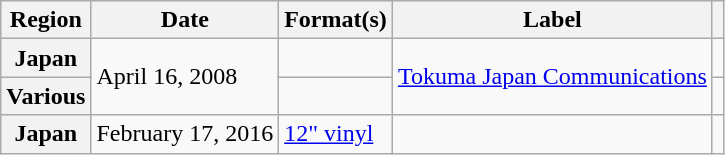<table class="wikitable plainrowheaders">
<tr>
<th scope="col">Region</th>
<th scope="col">Date</th>
<th scope="col">Format(s)</th>
<th scope="col">Label</th>
<th scope="col"></th>
</tr>
<tr>
<th scope="row">Japan</th>
<td rowspan="2">April 16, 2008</td>
<td></td>
<td rowspan="2"><a href='#'>Tokuma Japan Communications</a></td>
<td></td>
</tr>
<tr>
<th scope="row">Various</th>
<td></td>
<td></td>
</tr>
<tr>
<th scope="row">Japan</th>
<td>February 17, 2016</td>
<td><a href='#'>12" vinyl</a></td>
<td></td>
<td></td>
</tr>
</table>
